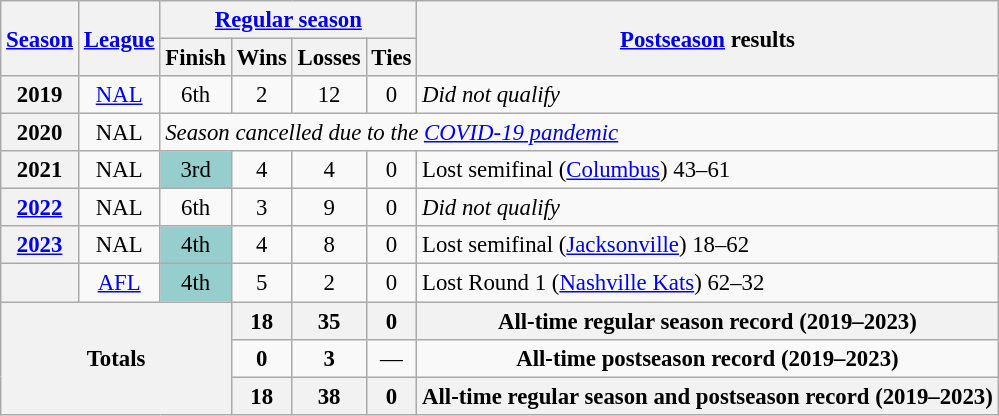<table class="wikitable" style="text-align:center; font-size: 95%;">
<tr>
<th rowspan="2"><a href='#'>Season</a></th>
<th rowspan="2"><a href='#'>League</a></th>
<th colspan="4"><a href='#'>Regular season</a></th>
<th rowspan="2"><a href='#'>Postseason</a> results</th>
</tr>
<tr>
<th>Finish</th>
<th>Wins</th>
<th>Losses</th>
<th>Ties</th>
</tr>
<tr>
<th>2019</th>
<td><a href='#'>NAL</a></td>
<td>6th</td>
<td>2</td>
<td>12</td>
<td>0</td>
<td align=left><em>Did not qualify</em></td>
</tr>
<tr>
<th>2020</th>
<td>NAL</td>
<td colspan=6; align=left><em>Season cancelled due to the <a href='#'>COVID-19 pandemic</a></em></td>
</tr>
<tr>
<th>2021</th>
<td>NAL</td>
<td bgcolor=#96cdcd>3rd</td>
<td>4</td>
<td>4</td>
<td>0</td>
<td align=left>Lost semifinal (<a href='#'>Columbus</a>) 43–61</td>
</tr>
<tr>
<th><a href='#'>2022</a></th>
<td>NAL</td>
<td>6th</td>
<td>3</td>
<td>9</td>
<td>0</td>
<td align=left><em>Did not qualify</em></td>
</tr>
<tr>
<th><a href='#'>2023</a></th>
<td>NAL</td>
<td bgcolor=#96cdcd>4th</td>
<td>4</td>
<td>8</td>
<td>0</td>
<td align=left>Lost semifinal (<a href='#'>Jacksonville</a>) 18–62</td>
</tr>
<tr>
<th></th>
<td><a href='#'>AFL</a></td>
<td style="background:#96cdcd;">4th</td>
<td>5</td>
<td>2</td>
<td>0</td>
<td style="text-align:left">Lost Round 1 (<a href='#'>Nashville Kats</a>) 62–32</td>
</tr>
<tr>
<th rowspan="3" colspan="3">Totals</th>
<th>18</th>
<th>35</th>
<th>0</th>
<th>All-time regular season record (2019–2023)</th>
</tr>
<tr>
<td><strong>0</strong></td>
<td><strong>3</strong></td>
<td>—</td>
<td><strong>All-time postseason record (2019–2023)</strong></td>
</tr>
<tr>
<th>18</th>
<th>38</th>
<th>0</th>
<th>All-time regular season and postseason record (2019–2023)</th>
</tr>
</table>
